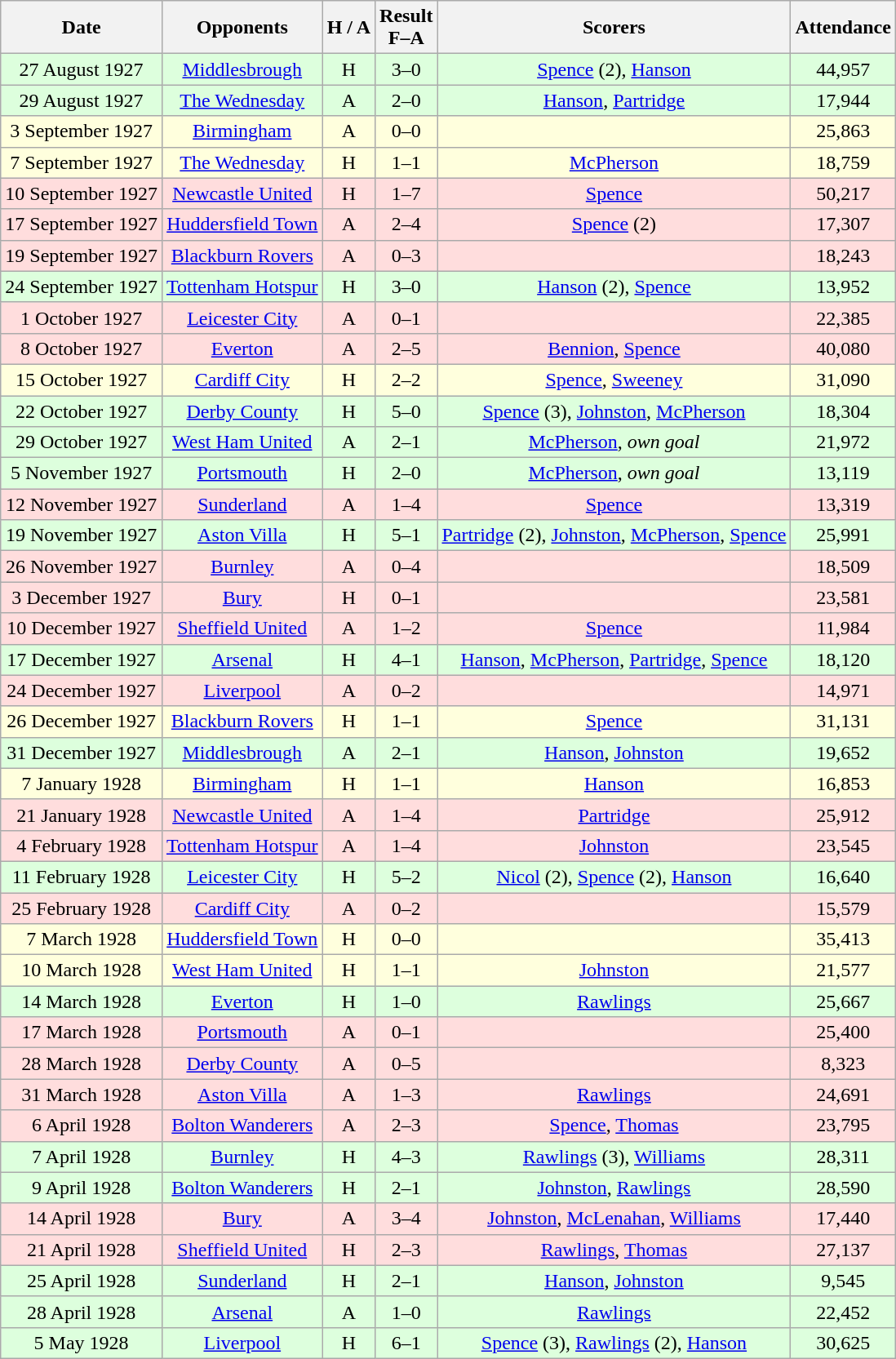<table class="wikitable" style="text-align:center">
<tr>
<th>Date</th>
<th>Opponents</th>
<th>H / A</th>
<th>Result<br>F–A</th>
<th>Scorers</th>
<th>Attendance</th>
</tr>
<tr bgcolor="#ddffdd">
<td>27 August 1927</td>
<td><a href='#'>Middlesbrough</a></td>
<td>H</td>
<td>3–0</td>
<td><a href='#'>Spence</a> (2), <a href='#'>Hanson</a></td>
<td>44,957</td>
</tr>
<tr bgcolor="#ddffdd">
<td>29 August 1927</td>
<td><a href='#'>The Wednesday</a></td>
<td>A</td>
<td>2–0</td>
<td><a href='#'>Hanson</a>, <a href='#'>Partridge</a></td>
<td>17,944</td>
</tr>
<tr bgcolor="#ffffdd">
<td>3 September 1927</td>
<td><a href='#'>Birmingham</a></td>
<td>A</td>
<td>0–0</td>
<td></td>
<td>25,863</td>
</tr>
<tr bgcolor="#ffffdd">
<td>7 September 1927</td>
<td><a href='#'>The Wednesday</a></td>
<td>H</td>
<td>1–1</td>
<td><a href='#'>McPherson</a></td>
<td>18,759</td>
</tr>
<tr bgcolor="#ffdddd">
<td>10 September 1927</td>
<td><a href='#'>Newcastle United</a></td>
<td>H</td>
<td>1–7</td>
<td><a href='#'>Spence</a></td>
<td>50,217</td>
</tr>
<tr bgcolor="#ffdddd">
<td>17 September 1927</td>
<td><a href='#'>Huddersfield Town</a></td>
<td>A</td>
<td>2–4</td>
<td><a href='#'>Spence</a> (2)</td>
<td>17,307</td>
</tr>
<tr bgcolor="#ffdddd">
<td>19 September 1927</td>
<td><a href='#'>Blackburn Rovers</a></td>
<td>A</td>
<td>0–3</td>
<td></td>
<td>18,243</td>
</tr>
<tr bgcolor="#ddffdd">
<td>24 September 1927</td>
<td><a href='#'>Tottenham Hotspur</a></td>
<td>H</td>
<td>3–0</td>
<td><a href='#'>Hanson</a> (2), <a href='#'>Spence</a></td>
<td>13,952</td>
</tr>
<tr bgcolor="#ffdddd">
<td>1 October 1927</td>
<td><a href='#'>Leicester City</a></td>
<td>A</td>
<td>0–1</td>
<td></td>
<td>22,385</td>
</tr>
<tr bgcolor="#ffdddd">
<td>8 October 1927</td>
<td><a href='#'>Everton</a></td>
<td>A</td>
<td>2–5</td>
<td><a href='#'>Bennion</a>, <a href='#'>Spence</a></td>
<td>40,080</td>
</tr>
<tr bgcolor="#ffffdd">
<td>15 October 1927</td>
<td><a href='#'>Cardiff City</a></td>
<td>H</td>
<td>2–2</td>
<td><a href='#'>Spence</a>, <a href='#'>Sweeney</a></td>
<td>31,090</td>
</tr>
<tr bgcolor="#ddffdd">
<td>22 October 1927</td>
<td><a href='#'>Derby County</a></td>
<td>H</td>
<td>5–0</td>
<td><a href='#'>Spence</a> (3), <a href='#'>Johnston</a>, <a href='#'>McPherson</a></td>
<td>18,304</td>
</tr>
<tr bgcolor="#ddffdd">
<td>29 October 1927</td>
<td><a href='#'>West Ham United</a></td>
<td>A</td>
<td>2–1</td>
<td><a href='#'>McPherson</a>, <em>own goal</em></td>
<td>21,972</td>
</tr>
<tr bgcolor="#ddffdd">
<td>5 November 1927</td>
<td><a href='#'>Portsmouth</a></td>
<td>H</td>
<td>2–0</td>
<td><a href='#'>McPherson</a>, <em>own goal</em></td>
<td>13,119</td>
</tr>
<tr bgcolor="#ffdddd">
<td>12 November 1927</td>
<td><a href='#'>Sunderland</a></td>
<td>A</td>
<td>1–4</td>
<td><a href='#'>Spence</a></td>
<td>13,319</td>
</tr>
<tr bgcolor="#ddffdd">
<td>19 November 1927</td>
<td><a href='#'>Aston Villa</a></td>
<td>H</td>
<td>5–1</td>
<td><a href='#'>Partridge</a> (2), <a href='#'>Johnston</a>, <a href='#'>McPherson</a>, <a href='#'>Spence</a></td>
<td>25,991</td>
</tr>
<tr bgcolor="#ffdddd">
<td>26 November 1927</td>
<td><a href='#'>Burnley</a></td>
<td>A</td>
<td>0–4</td>
<td></td>
<td>18,509</td>
</tr>
<tr bgcolor="#ffdddd">
<td>3 December 1927</td>
<td><a href='#'>Bury</a></td>
<td>H</td>
<td>0–1</td>
<td></td>
<td>23,581</td>
</tr>
<tr bgcolor="#ffdddd">
<td>10 December 1927</td>
<td><a href='#'>Sheffield United</a></td>
<td>A</td>
<td>1–2</td>
<td><a href='#'>Spence</a></td>
<td>11,984</td>
</tr>
<tr bgcolor="#ddffdd">
<td>17 December 1927</td>
<td><a href='#'>Arsenal</a></td>
<td>H</td>
<td>4–1</td>
<td><a href='#'>Hanson</a>, <a href='#'>McPherson</a>, <a href='#'>Partridge</a>, <a href='#'>Spence</a></td>
<td>18,120</td>
</tr>
<tr bgcolor="#ffdddd">
<td>24 December 1927</td>
<td><a href='#'>Liverpool</a></td>
<td>A</td>
<td>0–2</td>
<td></td>
<td>14,971</td>
</tr>
<tr bgcolor="#ffffdd">
<td>26 December 1927</td>
<td><a href='#'>Blackburn Rovers</a></td>
<td>H</td>
<td>1–1</td>
<td><a href='#'>Spence</a></td>
<td>31,131</td>
</tr>
<tr bgcolor="#ddffdd">
<td>31 December 1927</td>
<td><a href='#'>Middlesbrough</a></td>
<td>A</td>
<td>2–1</td>
<td><a href='#'>Hanson</a>, <a href='#'>Johnston</a></td>
<td>19,652</td>
</tr>
<tr bgcolor="#ffffdd">
<td>7 January 1928</td>
<td><a href='#'>Birmingham</a></td>
<td>H</td>
<td>1–1</td>
<td><a href='#'>Hanson</a></td>
<td>16,853</td>
</tr>
<tr bgcolor="#ffdddd">
<td>21 January 1928</td>
<td><a href='#'>Newcastle United</a></td>
<td>A</td>
<td>1–4</td>
<td><a href='#'>Partridge</a></td>
<td>25,912</td>
</tr>
<tr bgcolor="#ffdddd">
<td>4 February 1928</td>
<td><a href='#'>Tottenham Hotspur</a></td>
<td>A</td>
<td>1–4</td>
<td><a href='#'>Johnston</a></td>
<td>23,545</td>
</tr>
<tr bgcolor="#ddffdd">
<td>11 February 1928</td>
<td><a href='#'>Leicester City</a></td>
<td>H</td>
<td>5–2</td>
<td><a href='#'>Nicol</a> (2), <a href='#'>Spence</a> (2), <a href='#'>Hanson</a></td>
<td>16,640</td>
</tr>
<tr bgcolor="#ffdddd">
<td>25 February 1928</td>
<td><a href='#'>Cardiff City</a></td>
<td>A</td>
<td>0–2</td>
<td></td>
<td>15,579</td>
</tr>
<tr bgcolor="#ffffdd">
<td>7 March 1928</td>
<td><a href='#'>Huddersfield Town</a></td>
<td>H</td>
<td>0–0</td>
<td></td>
<td>35,413</td>
</tr>
<tr bgcolor="#ffffdd">
<td>10 March 1928</td>
<td><a href='#'>West Ham United</a></td>
<td>H</td>
<td>1–1</td>
<td><a href='#'>Johnston</a></td>
<td>21,577</td>
</tr>
<tr bgcolor="#ddffdd">
<td>14 March 1928</td>
<td><a href='#'>Everton</a></td>
<td>H</td>
<td>1–0</td>
<td><a href='#'>Rawlings</a></td>
<td>25,667</td>
</tr>
<tr bgcolor="#ffdddd">
<td>17 March 1928</td>
<td><a href='#'>Portsmouth</a></td>
<td>A</td>
<td>0–1</td>
<td></td>
<td>25,400</td>
</tr>
<tr bgcolor="#ffdddd">
<td>28 March 1928</td>
<td><a href='#'>Derby County</a></td>
<td>A</td>
<td>0–5</td>
<td></td>
<td>8,323</td>
</tr>
<tr bgcolor="#ffdddd">
<td>31 March 1928</td>
<td><a href='#'>Aston Villa</a></td>
<td>A</td>
<td>1–3</td>
<td><a href='#'>Rawlings</a></td>
<td>24,691</td>
</tr>
<tr bgcolor="#ffdddd">
<td>6 April 1928</td>
<td><a href='#'>Bolton Wanderers</a></td>
<td>A</td>
<td>2–3</td>
<td><a href='#'>Spence</a>, <a href='#'>Thomas</a></td>
<td>23,795</td>
</tr>
<tr bgcolor="#ddffdd">
<td>7 April 1928</td>
<td><a href='#'>Burnley</a></td>
<td>H</td>
<td>4–3</td>
<td><a href='#'>Rawlings</a> (3), <a href='#'>Williams</a></td>
<td>28,311</td>
</tr>
<tr bgcolor="#ddffdd">
<td>9 April 1928</td>
<td><a href='#'>Bolton Wanderers</a></td>
<td>H</td>
<td>2–1</td>
<td><a href='#'>Johnston</a>, <a href='#'>Rawlings</a></td>
<td>28,590</td>
</tr>
<tr bgcolor="#ffdddd">
<td>14 April 1928</td>
<td><a href='#'>Bury</a></td>
<td>A</td>
<td>3–4</td>
<td><a href='#'>Johnston</a>, <a href='#'>McLenahan</a>, <a href='#'>Williams</a></td>
<td>17,440</td>
</tr>
<tr bgcolor="#ffdddd">
<td>21 April 1928</td>
<td><a href='#'>Sheffield United</a></td>
<td>H</td>
<td>2–3</td>
<td><a href='#'>Rawlings</a>, <a href='#'>Thomas</a></td>
<td>27,137</td>
</tr>
<tr bgcolor="#ddffdd">
<td>25 April 1928</td>
<td><a href='#'>Sunderland</a></td>
<td>H</td>
<td>2–1</td>
<td><a href='#'>Hanson</a>, <a href='#'>Johnston</a></td>
<td>9,545</td>
</tr>
<tr bgcolor="#ddffdd">
<td>28 April 1928</td>
<td><a href='#'>Arsenal</a></td>
<td>A</td>
<td>1–0</td>
<td><a href='#'>Rawlings</a></td>
<td>22,452</td>
</tr>
<tr bgcolor="#ddffdd">
<td>5 May 1928</td>
<td><a href='#'>Liverpool</a></td>
<td>H</td>
<td>6–1</td>
<td><a href='#'>Spence</a> (3), <a href='#'>Rawlings</a> (2), <a href='#'>Hanson</a></td>
<td>30,625</td>
</tr>
</table>
